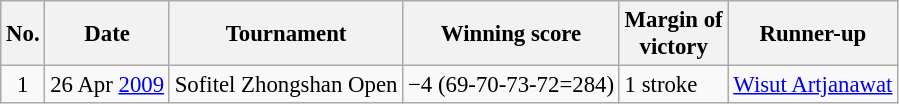<table class="wikitable" style="font-size:95%;">
<tr>
<th>No.</th>
<th>Date</th>
<th>Tournament</th>
<th>Winning score</th>
<th>Margin of<br>victory</th>
<th>Runner-up</th>
</tr>
<tr>
<td align=center>1</td>
<td align=right>26 Apr <a href='#'>2009</a></td>
<td>Sofitel Zhongshan Open</td>
<td>−4 (69-70-73-72=284)</td>
<td>1 stroke</td>
<td> <a href='#'>Wisut Artjanawat</a></td>
</tr>
</table>
